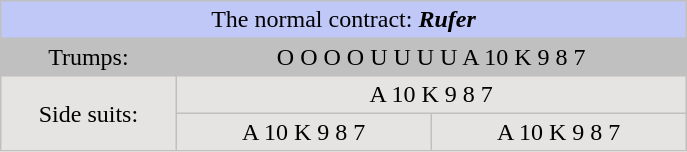<table cellpadding="3" style="float: right; background: #C0C0C0; margin-left: 1em; border-spacing: 1px;">
<tr align="center">
<td style="background: #c0c8f8;" colspan="3" width ="450">The normal contract: <strong><em>Rufer</em></strong></td>
</tr>
<tr align="center">
<td>Trumps:</td>
<td colspan="2">O O O O U U U U A 10 K 9 8 7</td>
</tr>
<tr align="center">
<td rowspan = "2" style="background: #e5e4e2;">Side suits:</td>
<td colspan = "2" style="background: #e5e4e2;">A 10 K 9 8 7</td>
</tr>
<tr align="center">
<td style="background: #e5e4e2;">A 10 K 9 8 7</td>
<td style="background: #e5e4e2;">A 10 K 9 8 7</td>
</tr>
</table>
